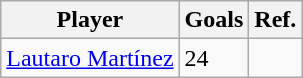<table class="wikitable">
<tr>
<th>Player</th>
<th>Goals</th>
<th>Ref.</th>
</tr>
<tr>
<td> <a href='#'>Lautaro Martínez</a></td>
<td>24</td>
<td></td>
</tr>
</table>
